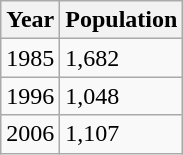<table class="wikitable">
<tr>
<th>Year</th>
<th>Population</th>
</tr>
<tr>
<td>1985</td>
<td>1,682</td>
</tr>
<tr>
<td>1996</td>
<td>1,048</td>
</tr>
<tr>
<td>2006</td>
<td>1,107</td>
</tr>
</table>
